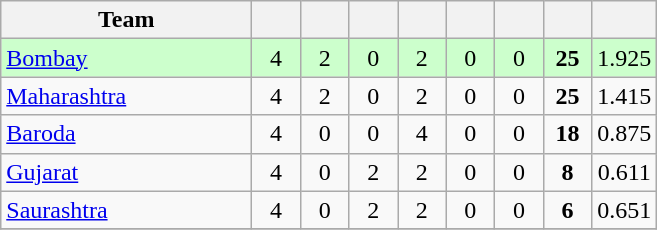<table class="wikitable" style="text-align:center">
<tr>
<th style="width:160px">Team</th>
<th style="width:25px"></th>
<th style="width:25px"></th>
<th style="width:25px"></th>
<th style="width:25px"></th>
<th style="width:25px"></th>
<th style="width:25px"></th>
<th style="width:25px"></th>
<th style="width:25px;"></th>
</tr>
<tr style="background:#cfc;">
<td style="text-align:left"><a href='#'>Bombay</a></td>
<td>4</td>
<td>2</td>
<td>0</td>
<td>2</td>
<td>0</td>
<td>0</td>
<td><strong>25</strong></td>
<td>1.925</td>
</tr>
<tr>
<td style="text-align:left"><a href='#'>Maharashtra</a></td>
<td>4</td>
<td>2</td>
<td>0</td>
<td>2</td>
<td>0</td>
<td>0</td>
<td><strong>25</strong></td>
<td>1.415</td>
</tr>
<tr>
<td style="text-align:left"><a href='#'>Baroda</a></td>
<td>4</td>
<td>0</td>
<td>0</td>
<td>4</td>
<td>0</td>
<td>0</td>
<td><strong>18</strong></td>
<td>0.875</td>
</tr>
<tr>
<td style="text-align:left"><a href='#'>Gujarat</a></td>
<td>4</td>
<td>0</td>
<td>2</td>
<td>2</td>
<td>0</td>
<td>0</td>
<td><strong>8</strong></td>
<td>0.611</td>
</tr>
<tr>
<td style="text-align:left"><a href='#'>Saurashtra</a></td>
<td>4</td>
<td>0</td>
<td>2</td>
<td>2</td>
<td>0</td>
<td>0</td>
<td><strong>6</strong></td>
<td>0.651</td>
</tr>
<tr>
</tr>
</table>
